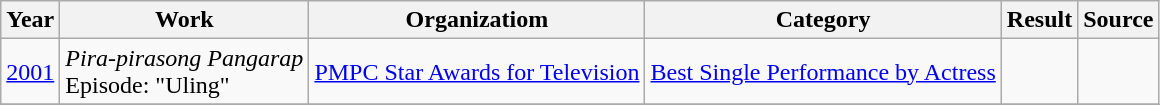<table class="wikitable">
<tr>
<th>Year</th>
<th>Work</th>
<th>Organizatiom</th>
<th>Category</th>
<th>Result</th>
<th>Source </th>
</tr>
<tr>
<td><a href='#'>2001</a></td>
<td><em>Pira-pirasong Pangarap</em><br> Episode: "Uling"</td>
<td><a href='#'>PMPC Star Awards for Television</a></td>
<td><a href='#'>Best Single Performance by Actress</a></td>
<td></td>
<td></td>
</tr>
<tr>
</tr>
</table>
